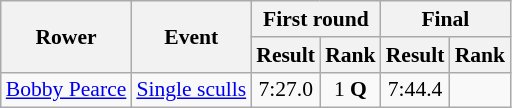<table class=wikitable style="font-size:90%">
<tr>
<th rowspan=2>Rower</th>
<th rowspan=2>Event</th>
<th colspan=2>First round</th>
<th colspan=2>Final</th>
</tr>
<tr>
<th>Result</th>
<th>Rank</th>
<th>Result</th>
<th>Rank</th>
</tr>
<tr>
<td><a href='#'>Bobby Pearce</a></td>
<td><a href='#'>Single sculls</a></td>
<td align=center>7:27.0</td>
<td align=center>1 <strong>Q</strong></td>
<td align=center>7:44.4</td>
<td align=center></td>
</tr>
</table>
